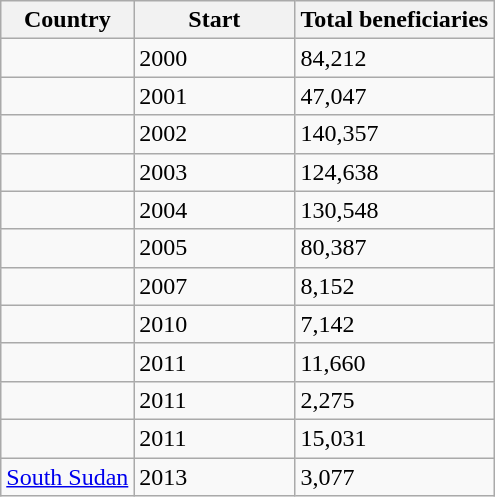<table class="wikitable">
<tr>
<th>Country</th>
<th scope="col" width="100">Start</th>
<th>Total beneficiaries</th>
</tr>
<tr>
<td></td>
<td>2000</td>
<td>84,212</td>
</tr>
<tr>
<td></td>
<td>2001</td>
<td>47,047</td>
</tr>
<tr>
<td></td>
<td>2002</td>
<td>140,357</td>
</tr>
<tr>
<td></td>
<td>2003</td>
<td>124,638</td>
</tr>
<tr>
<td></td>
<td>2004</td>
<td>130,548</td>
</tr>
<tr>
<td></td>
<td>2005</td>
<td>80,387</td>
</tr>
<tr>
<td></td>
<td>2007</td>
<td>8,152</td>
</tr>
<tr>
<td></td>
<td>2010</td>
<td>7,142</td>
</tr>
<tr>
<td></td>
<td>2011</td>
<td>11,660</td>
</tr>
<tr>
<td></td>
<td>2011</td>
<td>2,275</td>
</tr>
<tr>
<td></td>
<td>2011</td>
<td>15,031</td>
</tr>
<tr>
<td><a href='#'>South Sudan</a></td>
<td>2013</td>
<td>3,077</td>
</tr>
</table>
